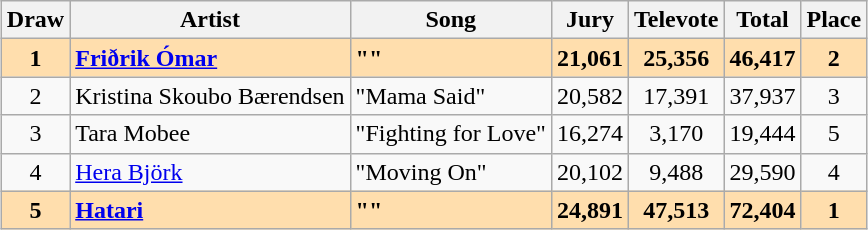<table class="sortable wikitable" style="margin: 1em auto 1em auto; text-align:center">
<tr>
<th>Draw</th>
<th>Artist</th>
<th>Song</th>
<th>Jury</th>
<th>Televote</th>
<th>Total</th>
<th>Place</th>
</tr>
<tr style="font-weight:bold; background:navajowhite;">
<td>1</td>
<td align="left"><a href='#'>Friðrik Ómar</a></td>
<td align="left">""</td>
<td>21,061</td>
<td>25,356</td>
<td>46,417</td>
<td>2</td>
</tr>
<tr>
<td>2</td>
<td align="left">Kristina Skoubo Bærendsen</td>
<td align="left">"Mama Said"</td>
<td>20,582</td>
<td>17,391</td>
<td>37,937</td>
<td>3</td>
</tr>
<tr>
<td>3</td>
<td align="left">Tara Mobee</td>
<td align="left">"Fighting for Love"</td>
<td>16,274</td>
<td>3,170</td>
<td>19,444</td>
<td>5</td>
</tr>
<tr>
<td>4</td>
<td align="left"><a href='#'>Hera Björk</a></td>
<td align="left">"Moving On"</td>
<td>20,102</td>
<td>9,488</td>
<td>29,590</td>
<td>4</td>
</tr>
<tr style="font-weight:bold; background:navajowhite;">
<td>5</td>
<td align="left"><a href='#'>Hatari</a></td>
<td align="left">""</td>
<td>24,891</td>
<td>47,513</td>
<td>72,404</td>
<td>1</td>
</tr>
</table>
